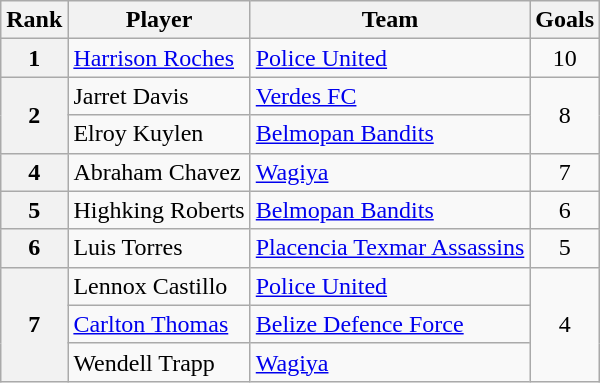<table class="wikitable" style="text-align:center">
<tr>
<th>Rank</th>
<th>Player</th>
<th>Team</th>
<th>Goals</th>
</tr>
<tr>
<th rowspan="1">1</th>
<td align="left"> <a href='#'>Harrison Roches</a></td>
<td align="left"><a href='#'>Police United</a></td>
<td rowspan="1">10</td>
</tr>
<tr>
<th rowspan="2">2</th>
<td align="left"> Jarret Davis</td>
<td align="left"><a href='#'>Verdes FC</a></td>
<td rowspan="2">8</td>
</tr>
<tr>
<td align="left"> Elroy Kuylen</td>
<td align="left"><a href='#'>Belmopan Bandits</a></td>
</tr>
<tr>
<th rowspan="1">4</th>
<td align="left"> Abraham Chavez</td>
<td align="left"><a href='#'>Wagiya</a></td>
<td rowspan="1">7</td>
</tr>
<tr>
<th rowspan="1">5</th>
<td align="left"> Highking Roberts</td>
<td align="left"><a href='#'>Belmopan Bandits</a></td>
<td rowspan="1">6</td>
</tr>
<tr>
<th rowspan="1">6</th>
<td align="left"> Luis Torres</td>
<td align="left"><a href='#'>Placencia Texmar Assassins</a></td>
<td rowspan="1">5</td>
</tr>
<tr>
<th rowspan="3">7</th>
<td align="left"> Lennox Castillo</td>
<td align="left"><a href='#'>Police United</a></td>
<td rowspan="3">4</td>
</tr>
<tr>
<td align="left"> <a href='#'>Carlton Thomas</a></td>
<td align="left"><a href='#'>Belize Defence Force</a></td>
</tr>
<tr>
<td align="left"> Wendell Trapp</td>
<td align="left"><a href='#'>Wagiya</a></td>
</tr>
</table>
